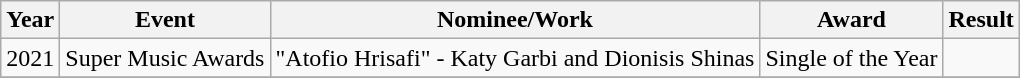<table class="wikitable">
<tr>
<th>Year</th>
<th>Event</th>
<th>Nominee/Work</th>
<th>Award</th>
<th>Result</th>
</tr>
<tr>
<td rowspan="1">2021</td>
<td>Super Music Awards</td>
<td rowspan="1">"Atofio Hrisafi" - Katy Garbi and Dionisis Shinas</td>
<td>Single of the Year</td>
<td></td>
</tr>
<tr>
</tr>
</table>
